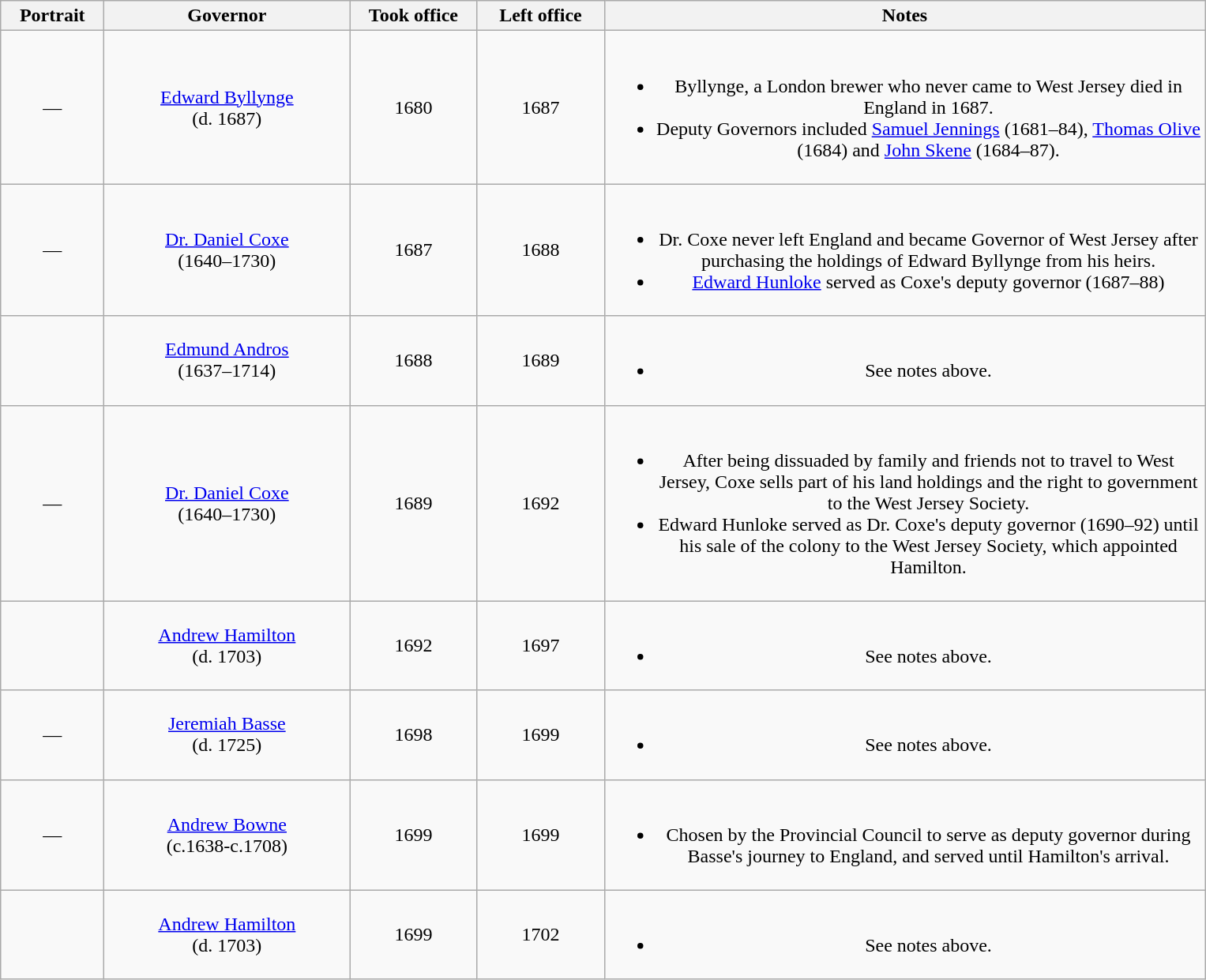<table class="wikitable" style="text-align:center">
<tr>
<th scope=col width=80>Portrait</th>
<th scope=col width=200>Governor</th>
<th scope=col width=100>Took office</th>
<th scope=col width=100>Left office</th>
<th scope=col width=500>Notes</th>
</tr>
<tr>
<td>—</td>
<td><a href='#'>Edward Byllynge</a> <br>(d. 1687)</td>
<td>1680</td>
<td>1687</td>
<td><br><ul><li>Byllynge, a London brewer who never came to West Jersey died in England in 1687.</li><li>Deputy Governors included <a href='#'>Samuel Jennings</a> (1681–84), <a href='#'>Thomas Olive</a> (1684) and <a href='#'>John Skene</a> (1684–87).</li></ul></td>
</tr>
<tr>
<td>—</td>
<td><a href='#'>Dr. Daniel Coxe</a> <br>(1640–1730)</td>
<td>1687</td>
<td>1688</td>
<td><br><ul><li>Dr. Coxe never left England and became Governor of West Jersey after purchasing the holdings of Edward Byllynge from his heirs.</li><li><a href='#'>Edward Hunloke</a> served as Coxe's deputy governor (1687–88)</li></ul></td>
</tr>
<tr>
<td></td>
<td><a href='#'>Edmund Andros</a> <br>(1637–1714)</td>
<td>1688</td>
<td>1689</td>
<td><br><ul><li>See notes above.</li></ul></td>
</tr>
<tr>
<td>—</td>
<td><a href='#'>Dr. Daniel Coxe</a><br> (1640–1730)</td>
<td>1689</td>
<td>1692</td>
<td><br><ul><li>After being dissuaded by family and friends not to travel to West Jersey, Coxe sells part of his land holdings and the right to government to the West Jersey Society.</li><li>Edward Hunloke served as Dr. Coxe's deputy governor (1690–92) until his sale of the colony to the West Jersey Society, which appointed Hamilton.</li></ul></td>
</tr>
<tr>
<td></td>
<td><a href='#'>Andrew Hamilton</a><br> (d. 1703)</td>
<td>1692</td>
<td>1697</td>
<td><br><ul><li>See notes above.</li></ul></td>
</tr>
<tr>
<td>—</td>
<td><a href='#'>Jeremiah Basse</a><br> (d. 1725)</td>
<td>1698</td>
<td>1699</td>
<td><br><ul><li>See notes above.</li></ul></td>
</tr>
<tr>
<td>—</td>
<td><a href='#'>Andrew Bowne</a><br> (c.1638-c.1708)</td>
<td>1699</td>
<td>1699</td>
<td><br><ul><li>Chosen by the Provincial Council to serve as deputy governor during Basse's journey to England, and served until Hamilton's arrival.</li></ul></td>
</tr>
<tr>
<td></td>
<td><a href='#'>Andrew Hamilton</a> <br> (d. 1703)</td>
<td>1699</td>
<td>1702</td>
<td><br><ul><li>See notes above.</li></ul></td>
</tr>
</table>
